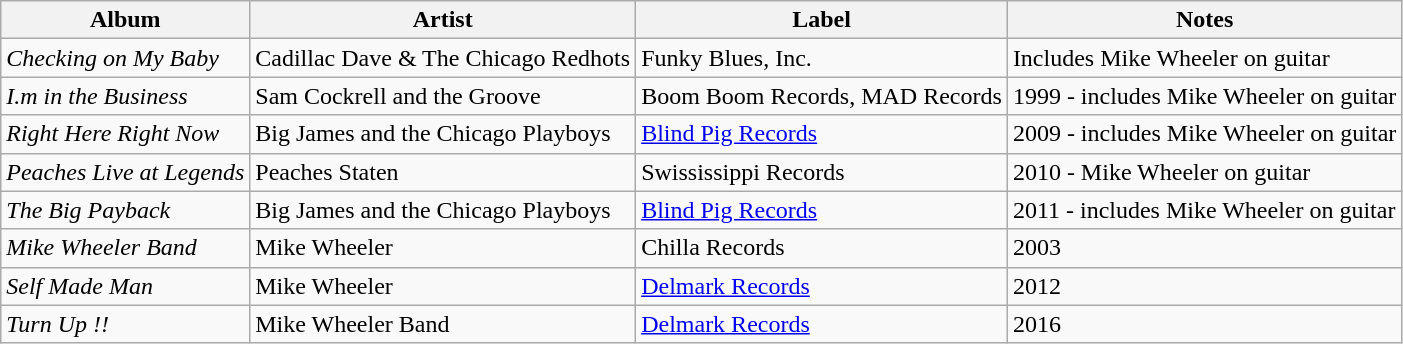<table class="wikitable">
<tr>
<th>Album</th>
<th>Artist</th>
<th>Label</th>
<th>Notes</th>
</tr>
<tr>
<td><em>Checking on My Baby</em></td>
<td>Cadillac Dave & The Chicago Redhots</td>
<td>Funky Blues, Inc.</td>
<td>Includes Mike Wheeler on guitar</td>
</tr>
<tr>
<td><em>I.m in the Business</em></td>
<td>Sam Cockrell and the Groove</td>
<td>Boom Boom Records, MAD Records</td>
<td>1999 - includes Mike Wheeler on guitar</td>
</tr>
<tr>
<td><em>Right Here Right Now</em></td>
<td>Big James and the Chicago Playboys</td>
<td><a href='#'>Blind Pig Records</a></td>
<td>2009 - includes Mike Wheeler on guitar</td>
</tr>
<tr>
<td><em>Peaches Live at Legends</em></td>
<td>Peaches Staten</td>
<td>Swississippi Records</td>
<td>2010 - Mike Wheeler on guitar</td>
</tr>
<tr>
<td><em>The Big Payback</em></td>
<td>Big James and the Chicago Playboys</td>
<td><a href='#'>Blind Pig Records</a></td>
<td>2011 - includes Mike Wheeler on guitar</td>
</tr>
<tr>
<td><em>Mike Wheeler Band</em></td>
<td>Mike Wheeler</td>
<td>Chilla Records</td>
<td>2003</td>
</tr>
<tr>
<td><em>Self Made Man</em></td>
<td>Mike Wheeler</td>
<td><a href='#'>Delmark Records</a></td>
<td>2012</td>
</tr>
<tr>
<td><em>Turn Up !!</em></td>
<td>Mike Wheeler Band</td>
<td><a href='#'>Delmark Records</a></td>
<td>2016</td>
</tr>
</table>
